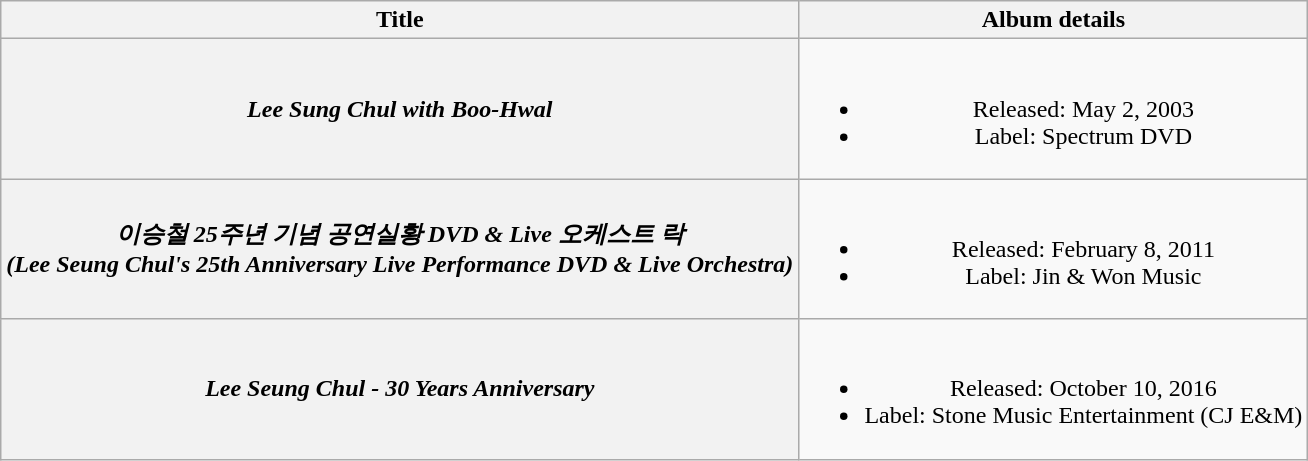<table class="wikitable plainrowheaders" style="text-align:center;">
<tr>
<th scope="col">Title</th>
<th scope="col">Album details</th>
</tr>
<tr>
<th scope="row"><em>Lee Sung Chul with Boo-Hwal</em></th>
<td><br><ul><li>Released: May 2, 2003</li><li>Label:  Spectrum DVD</li></ul></td>
</tr>
<tr>
<th scope="row"><em>이승철 25주년 기념 공연실황 DVD & Live 오케스트 락<br>(Lee Seung Chul's 25th Anniversary Live Performance DVD & Live Orchestra) </em></th>
<td><br><ul><li>Released: February 8, 2011</li><li>Label:  Jin & Won Music</li></ul></td>
</tr>
<tr>
<th scope="row"><em>Lee Seung Chul - 30 Years Anniversary</em></th>
<td><br><ul><li>Released: October 10, 2016</li><li>Label:  Stone Music Entertainment (CJ E&M)</li></ul></td>
</tr>
</table>
